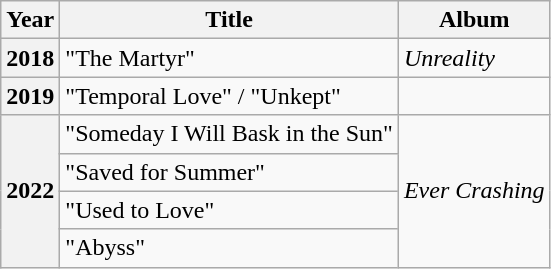<table class="wikitable plainrowheaders">
<tr>
<th scope="col">Year</th>
<th scope="col">Title</th>
<th scope="col">Album</th>
</tr>
<tr>
<th scope="row">2018</th>
<td>"The Martyr"</td>
<td><em>Unreality</em></td>
</tr>
<tr>
<th scope="row">2019</th>
<td>"Temporal Love" / "Unkept"</td>
<td></td>
</tr>
<tr>
<th scope="row" rowspan="4">2022</th>
<td>"Someday I Will Bask in the Sun"</td>
<td rowspan="4"><em>Ever Crashing</em></td>
</tr>
<tr>
<td>"Saved for Summer"</td>
</tr>
<tr>
<td>"Used to Love"</td>
</tr>
<tr>
<td>"Abyss"</td>
</tr>
</table>
